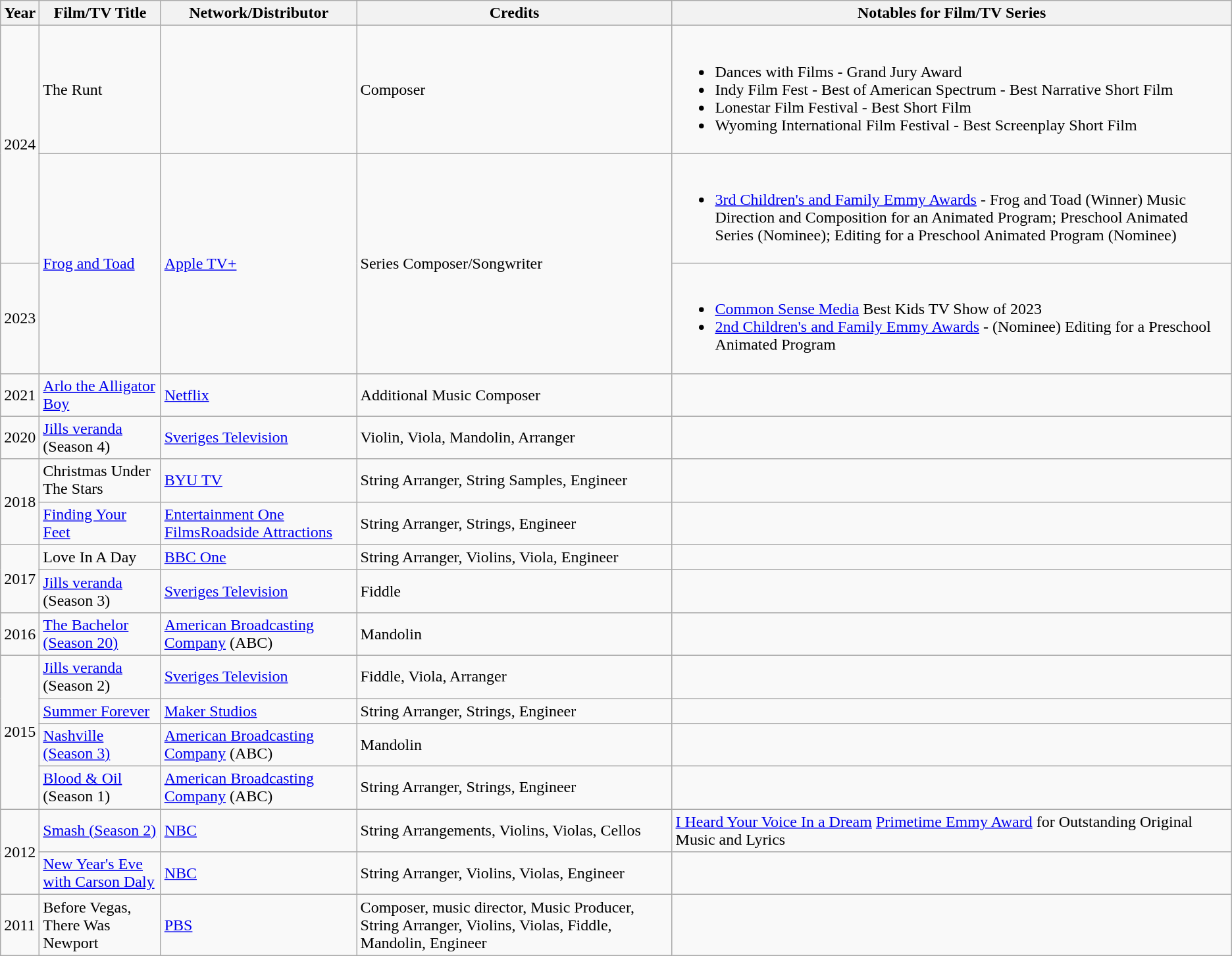<table class="wikitable">
<tr>
<th>Year</th>
<th>Film/TV Title</th>
<th>Network/Distributor</th>
<th>Credits</th>
<th>Notables for Film/TV Series</th>
</tr>
<tr>
<td rowspan="2">2024</td>
<td>The Runt</td>
<td></td>
<td>Composer</td>
<td><br><ul><li>Dances with Films - Grand Jury Award </li><li>Indy Film Fest - Best of American Spectrum - Best Narrative Short Film </li><li>Lonestar Film Festival - Best Short Film </li><li>Wyoming International Film Festival - Best Screenplay Short Film </li></ul></td>
</tr>
<tr>
<td rowspan="2"><a href='#'>Frog and Toad</a></td>
<td rowspan="2"><a href='#'>Apple TV+</a></td>
<td rowspan="2">Series Composer/Songwriter</td>
<td><br><ul><li><a href='#'>3rd Children's and Family Emmy Awards</a> - Frog and Toad (Winner) Music Direction and Composition for an Animated Program; Preschool Animated Series (Nominee); Editing for a Preschool Animated Program (Nominee)  </li></ul></td>
</tr>
<tr>
<td>2023</td>
<td><br><ul><li><a href='#'>Common Sense Media</a> Best Kids TV Show of 2023 </li><li><a href='#'>2nd Children's and Family Emmy Awards</a> - (Nominee) Editing for a Preschool Animated Program</li></ul></td>
</tr>
<tr>
<td>2021</td>
<td><a href='#'>Arlo the Alligator Boy</a></td>
<td><a href='#'>Netflix</a></td>
<td>Additional Music Composer</td>
<td></td>
</tr>
<tr>
<td>2020</td>
<td><a href='#'>Jills veranda</a> (Season 4)</td>
<td><a href='#'>Sveriges Television</a></td>
<td>Violin, Viola, Mandolin, Arranger</td>
<td></td>
</tr>
<tr>
<td rowspan="2">2018</td>
<td>Christmas Under The Stars</td>
<td><a href='#'>BYU TV</a></td>
<td>String Arranger, String Samples, Engineer</td>
<td></td>
</tr>
<tr>
<td><a href='#'>Finding Your Feet</a></td>
<td><a href='#'>Entertainment One Films</a><a href='#'>Roadside Attractions</a></td>
<td>String Arranger, Strings, Engineer</td>
<td></td>
</tr>
<tr>
<td rowspan="2">2017</td>
<td>Love In A Day</td>
<td><a href='#'>BBC One</a></td>
<td>String Arranger, Violins, Viola, Engineer</td>
<td></td>
</tr>
<tr>
<td><a href='#'>Jills veranda</a> (Season 3)</td>
<td><a href='#'>Sveriges Television</a></td>
<td>Fiddle</td>
<td></td>
</tr>
<tr>
<td>2016</td>
<td><a href='#'>The Bachelor (Season 20)</a></td>
<td><a href='#'>American Broadcasting Company</a> (ABC)</td>
<td>Mandolin</td>
<td></td>
</tr>
<tr>
<td rowspan="4">2015</td>
<td><a href='#'>Jills veranda</a> (Season 2)</td>
<td><a href='#'>Sveriges Television</a></td>
<td>Fiddle, Viola, Arranger</td>
<td></td>
</tr>
<tr>
<td><a href='#'>Summer Forever</a></td>
<td><a href='#'>Maker Studios</a></td>
<td>String Arranger, Strings, Engineer</td>
<td></td>
</tr>
<tr>
<td><a href='#'>Nashville (Season 3)</a></td>
<td><a href='#'>American Broadcasting Company</a> (ABC)</td>
<td>Mandolin</td>
<td></td>
</tr>
<tr>
<td><a href='#'>Blood & Oil</a> (Season 1)</td>
<td><a href='#'>American Broadcasting Company</a> (ABC)</td>
<td>String Arranger, Strings, Engineer</td>
<td></td>
</tr>
<tr>
<td rowspan="2">2012</td>
<td><a href='#'>Smash (Season 2)</a></td>
<td><a href='#'>NBC</a></td>
<td>String Arrangements, Violins, Violas, Cellos</td>
<td><a href='#'>I Heard Your Voice In a Dream</a> <a href='#'>Primetime Emmy Award</a> for Outstanding Original Music and Lyrics</td>
</tr>
<tr>
<td><a href='#'>New Year's Eve with Carson Daly</a></td>
<td><a href='#'>NBC</a></td>
<td>String Arranger, Violins, Violas, Engineer</td>
<td></td>
</tr>
<tr>
<td>2011</td>
<td>Before Vegas, There Was Newport</td>
<td><a href='#'>PBS</a></td>
<td>Composer, music director, Music Producer, String Arranger, Violins, Violas, Fiddle, Mandolin, Engineer</td>
<td></td>
</tr>
</table>
